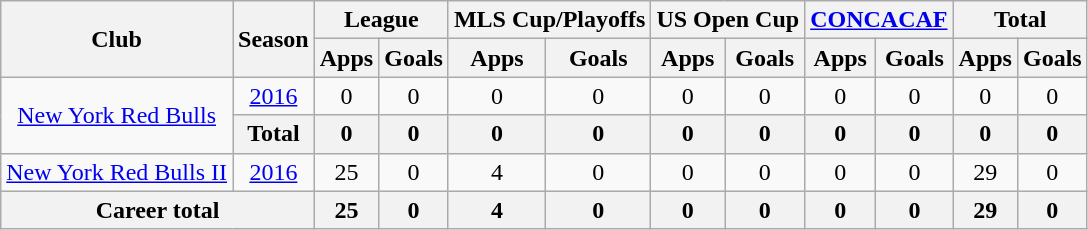<table class="wikitable" style="text-align: center;">
<tr>
<th rowspan="2">Club</th>
<th rowspan="2">Season</th>
<th colspan="2">League</th>
<th colspan="2">MLS Cup/Playoffs</th>
<th colspan="2">US Open Cup</th>
<th colspan="2"><a href='#'>CONCACAF</a></th>
<th colspan="2">Total</th>
</tr>
<tr>
<th>Apps</th>
<th>Goals</th>
<th>Apps</th>
<th>Goals</th>
<th>Apps</th>
<th>Goals</th>
<th>Apps</th>
<th>Goals</th>
<th>Apps</th>
<th>Goals</th>
</tr>
<tr>
<td rowspan="2"><a href='#'>New York Red Bulls</a></td>
<td><a href='#'>2016</a></td>
<td>0</td>
<td>0</td>
<td>0</td>
<td>0</td>
<td>0</td>
<td>0</td>
<td>0</td>
<td>0</td>
<td>0</td>
<td>0</td>
</tr>
<tr>
<th>Total</th>
<th>0</th>
<th>0</th>
<th>0</th>
<th>0</th>
<th>0</th>
<th>0</th>
<th>0</th>
<th>0</th>
<th>0</th>
<th>0</th>
</tr>
<tr>
<td rowspan="1"><a href='#'>New York Red Bulls II</a></td>
<td><a href='#'>2016</a></td>
<td>25</td>
<td>0</td>
<td>4</td>
<td>0</td>
<td>0</td>
<td>0</td>
<td>0</td>
<td>0</td>
<td>29</td>
<td>0</td>
</tr>
<tr>
<th colspan="2">Career total</th>
<th>25</th>
<th>0</th>
<th>4</th>
<th>0</th>
<th>0</th>
<th>0</th>
<th>0</th>
<th>0</th>
<th>29</th>
<th>0</th>
</tr>
</table>
